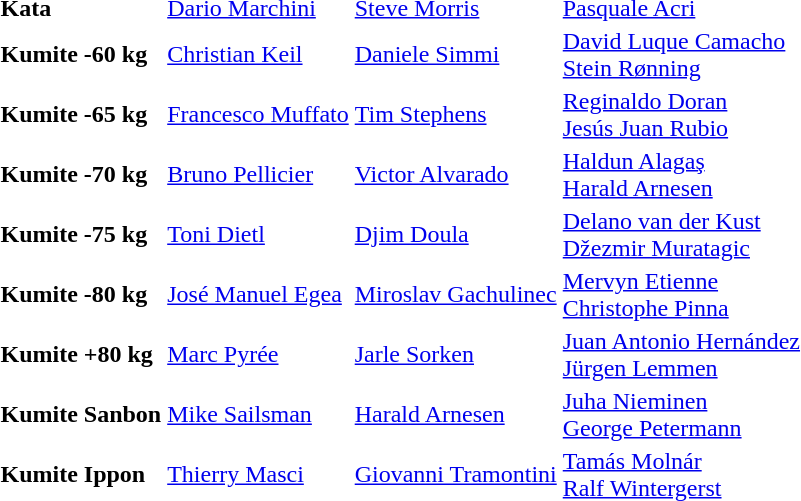<table>
<tr>
<td><strong>Kata</strong></td>
<td> <a href='#'>Dario Marchini</a></td>
<td> <a href='#'>Steve Morris</a></td>
<td> <a href='#'>Pasquale Acri</a></td>
</tr>
<tr>
<td><strong>Kumite -60 kg</strong></td>
<td> <a href='#'>Christian Keil</a></td>
<td> <a href='#'>Daniele Simmi</a></td>
<td> <a href='#'>David Luque Camacho</a> <br>  <a href='#'>Stein Rønning</a></td>
</tr>
<tr>
<td><strong>Kumite -65 kg</strong></td>
<td> <a href='#'>Francesco Muffato</a></td>
<td> <a href='#'>Tim Stephens</a></td>
<td> <a href='#'>Reginaldo Doran</a> <br>  <a href='#'>Jesús Juan Rubio</a></td>
</tr>
<tr>
<td><strong>Kumite -70 kg</strong></td>
<td> <a href='#'>Bruno Pellicier</a></td>
<td> <a href='#'>Victor Alvarado</a></td>
<td> <a href='#'>Haldun Alagaş</a> <br>  <a href='#'>Harald Arnesen</a></td>
</tr>
<tr>
<td><strong>Kumite -75 kg</strong></td>
<td> <a href='#'>Toni Dietl</a></td>
<td> <a href='#'>Djim Doula</a></td>
<td> <a href='#'>Delano van der Kust</a> <br>  <a href='#'>Džezmir Muratagic</a></td>
</tr>
<tr>
<td><strong>Kumite -80 kg</strong></td>
<td> <a href='#'>José Manuel Egea</a></td>
<td> <a href='#'>Miroslav Gachulinec</a></td>
<td> <a href='#'>Mervyn Etienne</a> <br>  <a href='#'>Christophe Pinna</a></td>
</tr>
<tr>
<td><strong>Kumite +80 kg</strong></td>
<td> <a href='#'>Marc Pyrée</a></td>
<td> <a href='#'>Jarle Sorken</a></td>
<td> <a href='#'>Juan Antonio Hernández</a> <br>  <a href='#'>Jürgen Lemmen</a></td>
</tr>
<tr>
<td><strong>Kumite Sanbon</strong></td>
<td> <a href='#'>Mike Sailsman</a></td>
<td> <a href='#'>Harald Arnesen</a></td>
<td> <a href='#'>Juha Nieminen</a> <br>  <a href='#'>George Petermann</a></td>
</tr>
<tr>
<td><strong>Kumite Ippon</strong></td>
<td> <a href='#'>Thierry Masci</a></td>
<td> <a href='#'>Giovanni Tramontini</a></td>
<td> <a href='#'>Tamás Molnár</a> <br>  <a href='#'>Ralf Wintergerst</a></td>
</tr>
</table>
